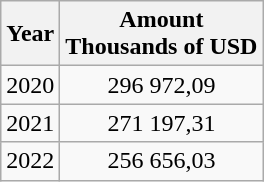<table class="wikitable" style="text-align:center;">
<tr>
<th>Year</th>
<th>Amount<br>Thousands of USD</th>
</tr>
<tr>
<td>2020</td>
<td>296 972,09</td>
</tr>
<tr>
<td>2021</td>
<td>271 197,31 </td>
</tr>
<tr>
<td>2022</td>
<td>256 656,03 </td>
</tr>
</table>
